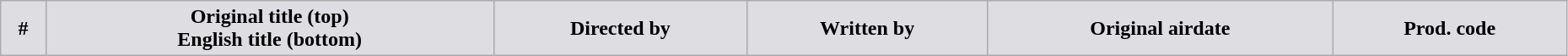<table class="wikitable plainrowheaders" style="width:98%;">
<tr>
<th style="background-color: #DEDDE2;">#</th>
<th ! style="background-color: #DEDDE2;">Original title (top)<br>English title (bottom)</th>
<th ! style="background-color: #DEDDE2;">Directed by</th>
<th ! style="background-color: #DEDDE2;">Written by</th>
<th ! style="background-color: #DEDDE2;">Original airdate</th>
<th ! style="background-color: #DEDDE2;">Prod. code<br>























</th>
</tr>
</table>
